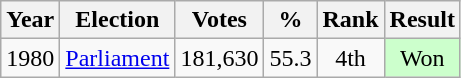<table class="wikitable" style="text-align:center;">
<tr>
<th>Year</th>
<th>Election</th>
<th>Votes</th>
<th>%</th>
<th>Rank</th>
<th>Result</th>
</tr>
<tr>
<td>1980</td>
<td><a href='#'>Parliament</a></td>
<td>181,630</td>
<td>55.3</td>
<td>4th</td>
<td style="background-color:#CCFFCC">Won</td>
</tr>
</table>
